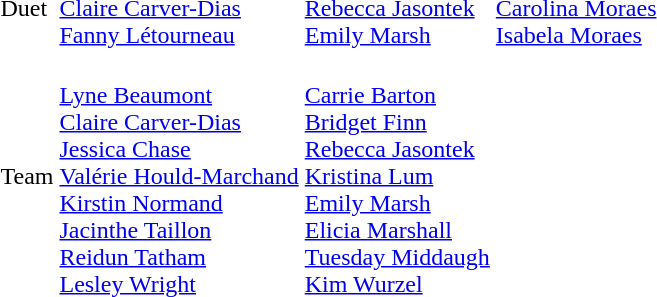<table>
<tr>
<td>Duet</td>
<td><br><a href='#'>Claire Carver-Dias</a><br><a href='#'>Fanny Létourneau</a></td>
<td><br><a href='#'>Rebecca Jasontek</a><br><a href='#'>Emily Marsh</a></td>
<td><br><a href='#'>Carolina Moraes</a><br><a href='#'>Isabela Moraes</a></td>
</tr>
<tr>
<td>Team</td>
<td><br><a href='#'>Lyne Beaumont</a><br><a href='#'>Claire Carver-Dias</a><br><a href='#'>Jessica Chase</a><br><a href='#'>Valérie Hould-Marchand</a><br><a href='#'>Kirstin Normand</a><br><a href='#'>Jacinthe Taillon</a><br><a href='#'>Reidun Tatham</a><br><a href='#'>Lesley Wright</a></td>
<td><br><a href='#'>Carrie Barton</a><br><a href='#'>Bridget Finn</a><br><a href='#'>Rebecca Jasontek</a><br><a href='#'>Kristina Lum</a><br><a href='#'>Emily Marsh</a><br><a href='#'>Elicia Marshall</a><br><a href='#'>Tuesday Middaugh</a><br><a href='#'>Kim Wurzel</a></td>
<td></td>
</tr>
</table>
